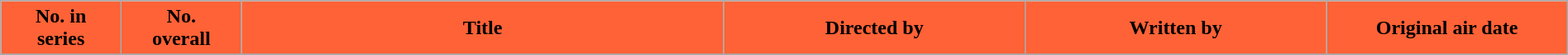<table class="wikitable plainrowheaders" style="width:100%; margin:auto; background:#FFFFF;">
<tr>
<th scope="col"  style="background:#ff6236; color:#000; width:7.69%;">No. in<br>series</th>
<th scope="col"  style="background:#ff6236; color:#000; width:7.69%;">No.<br>overall</th>
<th scope="col"  style="background:#ff6236; color:#000; width:30.77%;">Title</th>
<th scope="col"  style="background:#ff6236; color:#000; width:19.23%;">Directed by</th>
<th scope="col"  style="background:#ff6236; color:#000; width:19.23%;">Written by</th>
<th scope="col"  style="background:#ff6236; color:#000; width:15.38%;">Original air date</th>
</tr>
<tr>
</tr>
</table>
